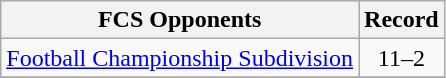<table class="wikitable">
<tr>
<th>FCS Opponents</th>
<th>Record</th>
</tr>
<tr>
<td><a href='#'>Football Championship Subdivision</a></td>
<td align=center>11–2</td>
</tr>
<tr>
</tr>
</table>
